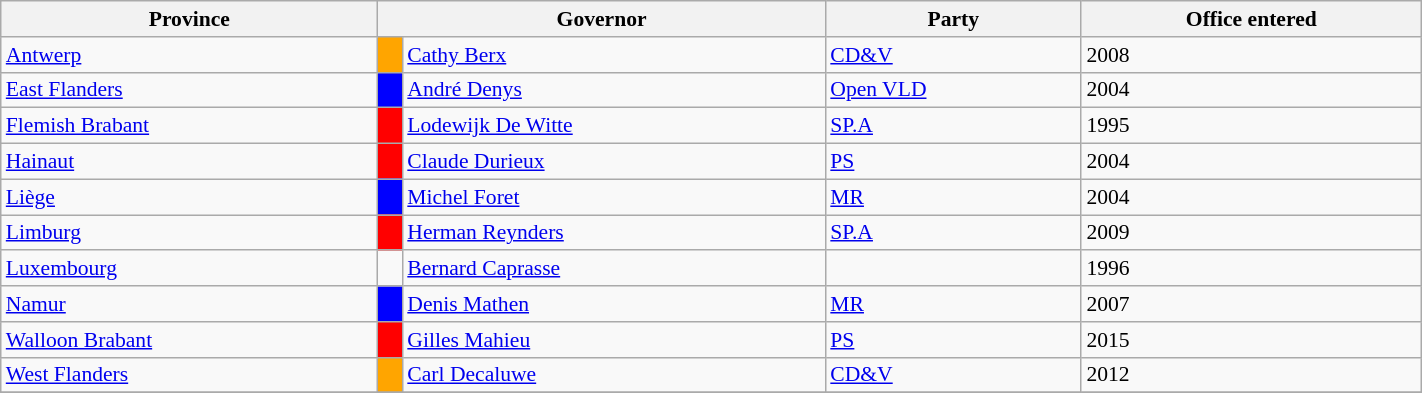<table class="sortable wikitable" style="text-align:left; font-size:90%; width:75%">
<tr>
<th>Province</th>
<th colspan="2">Governor</th>
<th>Party</th>
<th>Office entered</th>
</tr>
<tr>
<td><a href='#'>Antwerp</a></td>
<td bgcolor="orange"></td>
<td><a href='#'>Cathy Berx</a></td>
<td><a href='#'>CD&V</a></td>
<td>2008</td>
</tr>
<tr>
<td><a href='#'>East Flanders</a></td>
<td bgcolor="blue"></td>
<td><a href='#'>André Denys</a></td>
<td><a href='#'>Open VLD</a></td>
<td>2004</td>
</tr>
<tr>
<td><a href='#'>Flemish Brabant</a></td>
<td bgcolor="red"></td>
<td><a href='#'>Lodewijk De Witte</a></td>
<td><a href='#'>SP.A</a></td>
<td>1995</td>
</tr>
<tr>
<td><a href='#'>Hainaut</a></td>
<td bgcolor="red"></td>
<td><a href='#'>Claude Durieux</a></td>
<td><a href='#'>PS</a></td>
<td>2004</td>
</tr>
<tr>
<td><a href='#'>Liège</a></td>
<td bgcolor="blue"></td>
<td><a href='#'>Michel Foret</a></td>
<td><a href='#'>MR</a></td>
<td>2004</td>
</tr>
<tr>
<td><a href='#'>Limburg</a></td>
<td bgcolor="red"></td>
<td><a href='#'>Herman Reynders</a></td>
<td><a href='#'>SP.A</a></td>
<td>2009</td>
</tr>
<tr>
<td><a href='#'>Luxembourg</a></td>
<td></td>
<td><a href='#'>Bernard Caprasse</a></td>
<td></td>
<td>1996</td>
</tr>
<tr>
<td><a href='#'>Namur</a></td>
<td bgcolor="blue"></td>
<td><a href='#'>Denis Mathen</a></td>
<td><a href='#'>MR</a></td>
<td>2007</td>
</tr>
<tr>
<td><a href='#'>Walloon Brabant</a></td>
<td bgcolor="red"></td>
<td><a href='#'>Gilles Mahieu</a></td>
<td><a href='#'>PS</a></td>
<td>2015</td>
</tr>
<tr>
<td><a href='#'>West Flanders</a></td>
<td bgcolor="orange"></td>
<td><a href='#'>Carl Decaluwe</a></td>
<td><a href='#'>CD&V</a></td>
<td>2012</td>
</tr>
<tr>
</tr>
</table>
